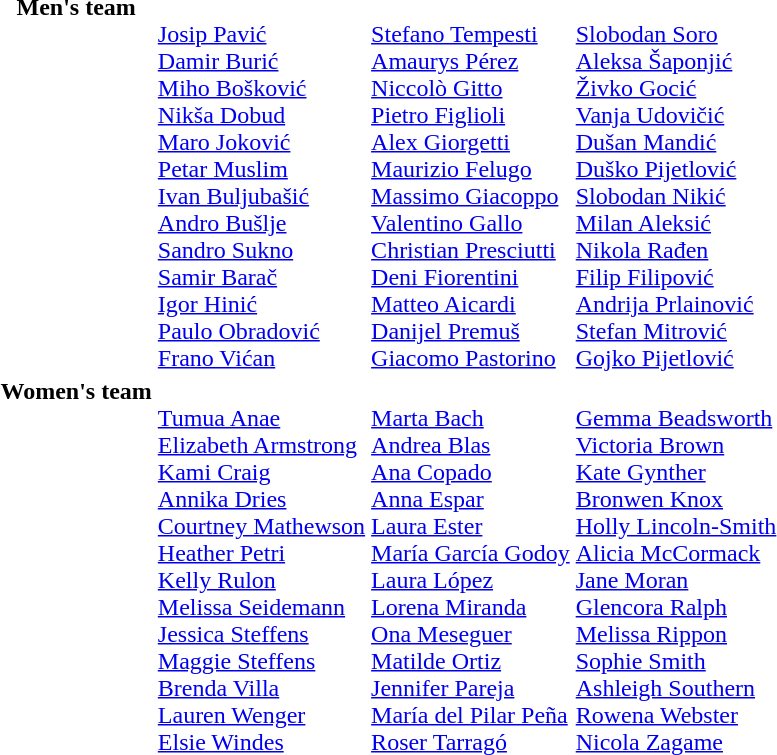<table>
<tr valign="top">
<th scope="row">Men's team<br></th>
<td><br><a href='#'>Josip Pavić</a><br><a href='#'>Damir Burić</a><br><a href='#'>Miho Bošković</a><br><a href='#'>Nikša Dobud</a><br><a href='#'>Maro Joković</a><br><a href='#'>Petar Muslim</a><br><a href='#'>Ivan Buljubašić</a><br><a href='#'>Andro Bušlje</a><br><a href='#'>Sandro Sukno</a><br><a href='#'>Samir Barač</a><br><a href='#'>Igor Hinić</a><br><a href='#'>Paulo Obradović</a><br><a href='#'>Frano Vićan</a></td>
<td><br><a href='#'>Stefano Tempesti</a><br><a href='#'>Amaurys Pérez</a><br><a href='#'>Niccolò Gitto</a><br><a href='#'>Pietro Figlioli</a><br><a href='#'>Alex Giorgetti</a><br><a href='#'>Maurizio Felugo</a><br><a href='#'>Massimo Giacoppo</a><br><a href='#'>Valentino Gallo</a><br><a href='#'>Christian Presciutti</a><br><a href='#'>Deni Fiorentini</a><br><a href='#'>Matteo Aicardi</a><br><a href='#'>Danijel Premuš</a><br><a href='#'>Giacomo Pastorino</a></td>
<td><br><a href='#'>Slobodan Soro</a><br><a href='#'>Aleksa Šaponjić</a><br><a href='#'>Živko Gocić</a><br><a href='#'>Vanja Udovičić</a><br><a href='#'>Dušan Mandić</a><br><a href='#'>Duško Pijetlović</a><br><a href='#'>Slobodan Nikić</a><br><a href='#'>Milan Aleksić</a><br><a href='#'>Nikola Rađen</a><br><a href='#'>Filip Filipović</a><br><a href='#'>Andrija Prlainović</a><br><a href='#'>Stefan Mitrović</a><br><a href='#'>Gojko Pijetlović</a></td>
</tr>
<tr valign="top">
<th scope="row">Women's team<br></th>
<td><br><a href='#'>Tumua Anae</a><br><a href='#'>Elizabeth Armstrong</a><br><a href='#'>Kami Craig</a><br><a href='#'>Annika Dries</a><br><a href='#'>Courtney Mathewson</a><br><a href='#'>Heather Petri</a><br><a href='#'>Kelly Rulon</a><br><a href='#'>Melissa Seidemann</a><br><a href='#'>Jessica Steffens</a><br><a href='#'>Maggie Steffens</a><br><a href='#'>Brenda Villa</a><br><a href='#'>Lauren Wenger</a><br><a href='#'>Elsie Windes</a></td>
<td><br><a href='#'>Marta Bach</a><br><a href='#'>Andrea Blas</a><br><a href='#'>Ana Copado</a><br><a href='#'>Anna Espar</a><br><a href='#'>Laura Ester</a><br><a href='#'>María García Godoy</a><br><a href='#'>Laura López</a><br><a href='#'>Lorena Miranda</a><br><a href='#'>Ona Meseguer</a><br><a href='#'>Matilde Ortiz</a><br><a href='#'>Jennifer Pareja</a><br><a href='#'>María del Pilar Peña</a><br><a href='#'>Roser Tarragó</a></td>
<td><br><a href='#'>Gemma Beadsworth</a><br><a href='#'>Victoria Brown</a><br><a href='#'>Kate Gynther</a><br><a href='#'>Bronwen Knox</a><br><a href='#'>Holly Lincoln-Smith</a><br><a href='#'>Alicia McCormack</a><br><a href='#'>Jane Moran</a><br><a href='#'>Glencora Ralph</a><br><a href='#'>Melissa Rippon</a><br><a href='#'>Sophie Smith</a><br><a href='#'>Ashleigh Southern</a><br><a href='#'>Rowena Webster</a><br><a href='#'>Nicola Zagame</a></td>
</tr>
</table>
